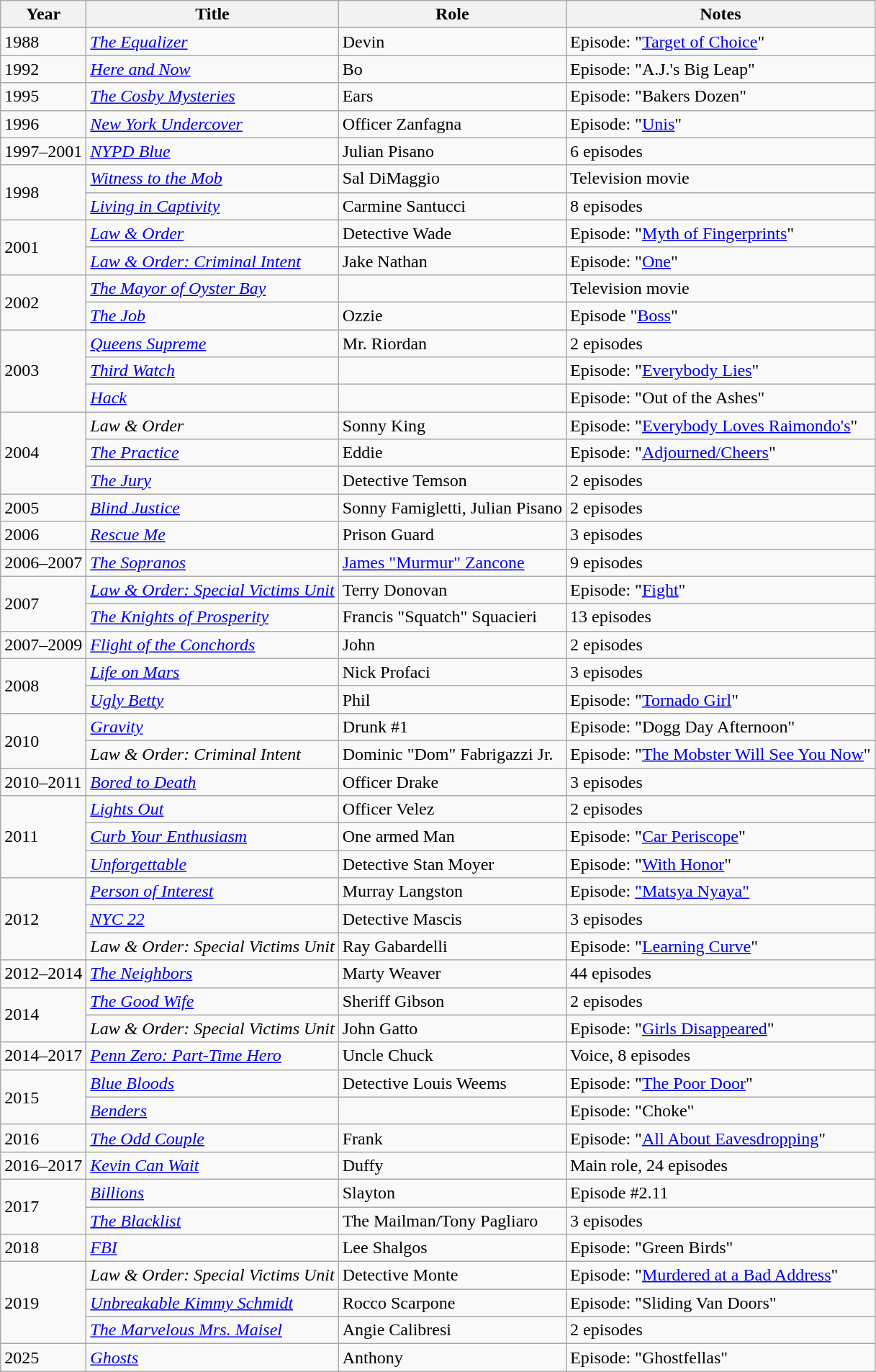<table class="wikitable sortable">
<tr>
<th>Year</th>
<th>Title</th>
<th>Role</th>
<th>Notes</th>
</tr>
<tr>
<td>1988</td>
<td><em><a href='#'>The Equalizer</a></em></td>
<td>Devin</td>
<td>Episode: "<a href='#'>Target of Choice</a>"</td>
</tr>
<tr>
<td>1992</td>
<td><em><a href='#'>Here and Now</a></em></td>
<td>Bo</td>
<td>Episode: "A.J.'s Big Leap"</td>
</tr>
<tr>
<td>1995</td>
<td><em><a href='#'>The Cosby Mysteries</a></em></td>
<td>Ears</td>
<td>Episode: "Bakers Dozen"</td>
</tr>
<tr>
<td>1996</td>
<td><em><a href='#'>New York Undercover</a></em></td>
<td>Officer Zanfagna</td>
<td>Episode: "<a href='#'>Unis</a>"</td>
</tr>
<tr>
<td>1997–2001</td>
<td><em><a href='#'>NYPD Blue</a></em></td>
<td>Julian Pisano</td>
<td>6 episodes</td>
</tr>
<tr>
<td rowspan="2">1998</td>
<td><em><a href='#'>Witness to the Mob</a></em></td>
<td>Sal DiMaggio</td>
<td>Television movie</td>
</tr>
<tr>
<td><em><a href='#'>Living in Captivity</a></em></td>
<td>Carmine Santucci</td>
<td>8 episodes</td>
</tr>
<tr>
<td rowspan="2">2001</td>
<td><em><a href='#'>Law & Order</a></em></td>
<td>Detective Wade</td>
<td>Episode: "<a href='#'>Myth of Fingerprints</a>"</td>
</tr>
<tr>
<td><em><a href='#'>Law & Order: Criminal Intent</a></em></td>
<td>Jake Nathan</td>
<td>Episode: "<a href='#'>One</a>"</td>
</tr>
<tr>
<td rowspan="2">2002</td>
<td><em><a href='#'>The Mayor of Oyster Bay</a></em></td>
<td></td>
<td>Television movie</td>
</tr>
<tr>
<td><em><a href='#'>The Job</a></em></td>
<td>Ozzie</td>
<td>Episode "<a href='#'>Boss</a>"</td>
</tr>
<tr>
<td rowspan="3">2003</td>
<td><em><a href='#'>Queens Supreme</a></em></td>
<td>Mr. Riordan</td>
<td>2 episodes</td>
</tr>
<tr>
<td><em><a href='#'>Third Watch</a></em></td>
<td></td>
<td>Episode: "<a href='#'>Everybody Lies</a>"</td>
</tr>
<tr>
<td><a href='#'><em>Hack</em></a></td>
<td></td>
<td>Episode: "Out of the Ashes"</td>
</tr>
<tr>
<td rowspan="3">2004</td>
<td><em>Law & Order</em></td>
<td>Sonny King</td>
<td>Episode: "<a href='#'>Everybody Loves Raimondo's</a>"</td>
</tr>
<tr>
<td><em><a href='#'>The Practice</a></em></td>
<td>Eddie</td>
<td>Episode: "<a href='#'>Adjourned/Cheers</a>"</td>
</tr>
<tr>
<td><em><a href='#'>The Jury</a></em></td>
<td>Detective Temson</td>
<td>2 episodes</td>
</tr>
<tr>
<td>2005</td>
<td><em><a href='#'>Blind Justice</a></em></td>
<td>Sonny Famigletti, Julian Pisano</td>
<td>2 episodes</td>
</tr>
<tr>
<td>2006</td>
<td><em><a href='#'>Rescue Me</a></em></td>
<td>Prison Guard</td>
<td>3 episodes</td>
</tr>
<tr>
<td>2006–2007</td>
<td><em><a href='#'>The Sopranos</a></em></td>
<td><a href='#'>James "Murmur" Zancone</a></td>
<td>9 episodes</td>
</tr>
<tr>
<td rowspan="2">2007</td>
<td><em><a href='#'>Law & Order: Special Victims Unit</a></em></td>
<td>Terry Donovan</td>
<td>Episode: "<a href='#'>Fight</a>"</td>
</tr>
<tr>
<td><em><a href='#'>The Knights of Prosperity</a></em></td>
<td>Francis "Squatch" Squacieri</td>
<td>13 episodes</td>
</tr>
<tr>
<td>2007–2009</td>
<td><em><a href='#'>Flight of the Conchords</a></em></td>
<td>John</td>
<td>2 episodes</td>
</tr>
<tr>
<td rowspan="2">2008</td>
<td><em><a href='#'>Life on Mars</a></em></td>
<td>Nick Profaci</td>
<td>3 episodes</td>
</tr>
<tr>
<td><em><a href='#'>Ugly Betty</a></em></td>
<td>Phil</td>
<td>Episode: "<a href='#'>Tornado Girl</a>"</td>
</tr>
<tr>
<td rowspan="2">2010</td>
<td><em><a href='#'>Gravity</a></em></td>
<td>Drunk #1</td>
<td>Episode: "Dogg Day Afternoon"</td>
</tr>
<tr>
<td><em>Law & Order: Criminal Intent</em></td>
<td>Dominic "Dom" Fabrigazzi Jr.</td>
<td>Episode: "<a href='#'>The Mobster Will See You Now</a>"</td>
</tr>
<tr>
<td>2010–2011</td>
<td><em><a href='#'>Bored to Death</a></em></td>
<td>Officer Drake</td>
<td>3 episodes</td>
</tr>
<tr>
<td rowspan="3">2011</td>
<td><em><a href='#'>Lights Out</a></em></td>
<td>Officer Velez</td>
<td>2 episodes</td>
</tr>
<tr>
<td><em><a href='#'>Curb Your Enthusiasm</a></em></td>
<td>One armed Man</td>
<td>Episode: "<a href='#'>Car Periscope</a>"</td>
</tr>
<tr>
<td><em><a href='#'>Unforgettable</a></em></td>
<td>Detective Stan Moyer</td>
<td>Episode: "<a href='#'>With Honor</a>"</td>
</tr>
<tr>
<td rowspan="3">2012</td>
<td><em><a href='#'>Person of Interest</a></em></td>
<td>Murray Langston</td>
<td>Episode: <a href='#'>"Matsya Nyaya"</a></td>
</tr>
<tr>
<td><em><a href='#'>NYC 22</a></em></td>
<td>Detective Mascis</td>
<td>3 episodes</td>
</tr>
<tr>
<td><em>Law & Order: Special Victims Unit</em></td>
<td>Ray Gabardelli</td>
<td>Episode: "<a href='#'>Learning Curve</a>"</td>
</tr>
<tr>
<td>2012–2014</td>
<td><em><a href='#'>The Neighbors</a></em></td>
<td>Marty Weaver</td>
<td>44 episodes</td>
</tr>
<tr>
<td rowspan="2">2014</td>
<td><em><a href='#'>The Good Wife</a></em></td>
<td>Sheriff Gibson</td>
<td>2 episodes</td>
</tr>
<tr>
<td><em>Law & Order: Special Victims Unit</em></td>
<td>John Gatto</td>
<td>Episode: "<a href='#'>Girls Disappeared</a>"</td>
</tr>
<tr>
<td>2014–2017</td>
<td><em><a href='#'>Penn Zero: Part-Time Hero</a></em></td>
<td>Uncle Chuck</td>
<td>Voice, 8 episodes</td>
</tr>
<tr>
<td rowspan="2">2015</td>
<td><em><a href='#'>Blue Bloods</a></em></td>
<td>Detective Louis Weems</td>
<td>Episode: "<a href='#'>The Poor Door</a>"</td>
</tr>
<tr>
<td><em><a href='#'>Benders</a></em></td>
<td></td>
<td>Episode: "Choke"</td>
</tr>
<tr>
<td>2016</td>
<td><em><a href='#'>The Odd Couple</a></em></td>
<td>Frank</td>
<td>Episode: "<a href='#'>All About Eavesdropping</a>"</td>
</tr>
<tr>
<td>2016–2017</td>
<td><em><a href='#'>Kevin Can Wait</a></em></td>
<td>Duffy</td>
<td>Main role, 24 episodes</td>
</tr>
<tr>
<td rowspan="2">2017</td>
<td><em><a href='#'>Billions</a></em></td>
<td>Slayton</td>
<td>Episode #2.11</td>
</tr>
<tr>
<td><em><a href='#'>The Blacklist</a></em></td>
<td>The Mailman/Tony Pagliaro</td>
<td>3 episodes</td>
</tr>
<tr>
<td>2018</td>
<td><em><a href='#'>FBI</a></em></td>
<td>Lee Shalgos</td>
<td>Episode: "Green Birds"</td>
</tr>
<tr>
<td rowspan="3">2019</td>
<td><em>Law & Order: Special Victims Unit</em></td>
<td>Detective Monte</td>
<td>Episode: "<a href='#'>Murdered at a Bad Address</a>"</td>
</tr>
<tr>
<td><em><a href='#'>Unbreakable Kimmy Schmidt</a></em></td>
<td>Rocco Scarpone</td>
<td>Episode: "Sliding Van Doors"</td>
</tr>
<tr>
<td><em><a href='#'>The Marvelous Mrs. Maisel</a></em></td>
<td>Angie Calibresi</td>
<td>2 episodes</td>
</tr>
<tr>
<td>2025</td>
<td><em><a href='#'>Ghosts</a></em></td>
<td>Anthony</td>
<td>Episode: "Ghostfellas"</td>
</tr>
</table>
